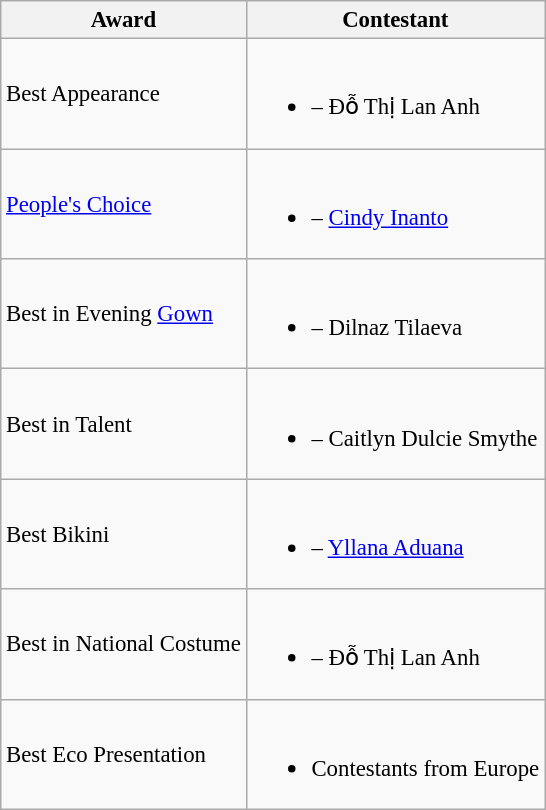<table class="wikitable sortable unsortable" style="font-size: 95%;">
<tr>
<th>Award</th>
<th>Contestant</th>
</tr>
<tr>
<td>Best Appearance</td>
<td><br><ul><li> – Đỗ Thị Lan Anh</li></ul></td>
</tr>
<tr>
<td><a href='#'>People's Choice</a></td>
<td><br><ul><li> – <a href='#'>Cindy Inanto</a></li></ul></td>
</tr>
<tr>
<td>Best in Evening <a href='#'>Gown</a></td>
<td><br><ul><li> – Dilnaz Tilaeva</li></ul></td>
</tr>
<tr>
<td>Best in Talent</td>
<td><br><ul><li> – Caitlyn Dulcie Smythe</li></ul></td>
</tr>
<tr>
<td>Best Bikini</td>
<td><br><ul><li> – <a href='#'>Yllana Aduana</a></li></ul></td>
</tr>
<tr>
<td>Best in National Costume</td>
<td><br><ul><li> – Đỗ Thị Lan Anh</li></ul></td>
</tr>
<tr>
<td>Best Eco Presentation</td>
<td><br><ul><li> Contestants from Europe<em></em></li></ul></td>
</tr>
</table>
